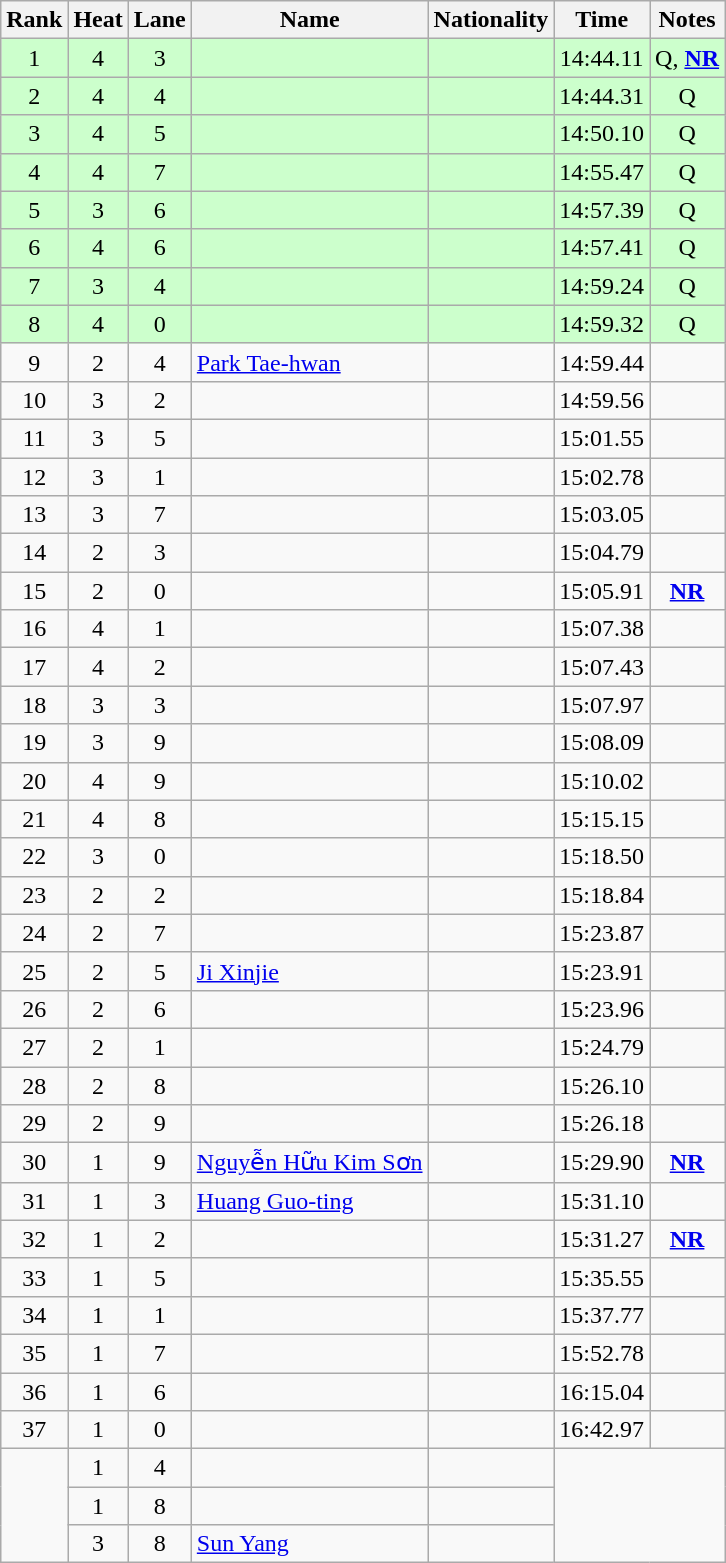<table class="wikitable sortable" style="text-align:center">
<tr>
<th>Rank</th>
<th>Heat</th>
<th>Lane</th>
<th>Name</th>
<th>Nationality</th>
<th>Time</th>
<th>Notes</th>
</tr>
<tr bgcolor=ccffcc>
<td>1</td>
<td>4</td>
<td>3</td>
<td align=left></td>
<td align=left></td>
<td>14:44.11</td>
<td>Q, <strong><a href='#'>NR</a></strong></td>
</tr>
<tr bgcolor=ccffcc>
<td>2</td>
<td>4</td>
<td>4</td>
<td align=left></td>
<td align=left></td>
<td>14:44.31</td>
<td>Q</td>
</tr>
<tr bgcolor=ccffcc>
<td>3</td>
<td>4</td>
<td>5</td>
<td align=left></td>
<td align=left></td>
<td>14:50.10</td>
<td>Q</td>
</tr>
<tr bgcolor=ccffcc>
<td>4</td>
<td>4</td>
<td>7</td>
<td align=left></td>
<td align=left></td>
<td>14:55.47</td>
<td>Q</td>
</tr>
<tr bgcolor=ccffcc>
<td>5</td>
<td>3</td>
<td>6</td>
<td align=left></td>
<td align=left></td>
<td>14:57.39</td>
<td>Q</td>
</tr>
<tr bgcolor=ccffcc>
<td>6</td>
<td>4</td>
<td>6</td>
<td align=left></td>
<td align=left></td>
<td>14:57.41</td>
<td>Q</td>
</tr>
<tr bgcolor=ccffcc>
<td>7</td>
<td>3</td>
<td>4</td>
<td align=left></td>
<td align=left></td>
<td>14:59.24</td>
<td>Q</td>
</tr>
<tr bgcolor=ccffcc>
<td>8</td>
<td>4</td>
<td>0</td>
<td align=left></td>
<td align=left></td>
<td>14:59.32</td>
<td>Q</td>
</tr>
<tr>
<td>9</td>
<td>2</td>
<td>4</td>
<td align=left><a href='#'>Park Tae-hwan</a></td>
<td align=left></td>
<td>14:59.44</td>
<td></td>
</tr>
<tr>
<td>10</td>
<td>3</td>
<td>2</td>
<td align=left></td>
<td align=left></td>
<td>14:59.56</td>
<td></td>
</tr>
<tr>
<td>11</td>
<td>3</td>
<td>5</td>
<td align=left></td>
<td align=left></td>
<td>15:01.55</td>
<td></td>
</tr>
<tr>
<td>12</td>
<td>3</td>
<td>1</td>
<td align=left></td>
<td align=left></td>
<td>15:02.78</td>
<td></td>
</tr>
<tr>
<td>13</td>
<td>3</td>
<td>7</td>
<td align=left></td>
<td align=left></td>
<td>15:03.05</td>
<td></td>
</tr>
<tr>
<td>14</td>
<td>2</td>
<td>3</td>
<td align=left></td>
<td align=left></td>
<td>15:04.79</td>
<td></td>
</tr>
<tr>
<td>15</td>
<td>2</td>
<td>0</td>
<td align=left></td>
<td align=left></td>
<td>15:05.91</td>
<td><strong><a href='#'>NR</a></strong></td>
</tr>
<tr>
<td>16</td>
<td>4</td>
<td>1</td>
<td align=left></td>
<td align=left></td>
<td>15:07.38</td>
<td></td>
</tr>
<tr>
<td>17</td>
<td>4</td>
<td>2</td>
<td align=left></td>
<td align=left></td>
<td>15:07.43</td>
<td></td>
</tr>
<tr>
<td>18</td>
<td>3</td>
<td>3</td>
<td align=left></td>
<td align=left></td>
<td>15:07.97</td>
<td></td>
</tr>
<tr>
<td>19</td>
<td>3</td>
<td>9</td>
<td align=left></td>
<td align=left></td>
<td>15:08.09</td>
<td></td>
</tr>
<tr>
<td>20</td>
<td>4</td>
<td>9</td>
<td align=left></td>
<td align=left></td>
<td>15:10.02</td>
<td></td>
</tr>
<tr>
<td>21</td>
<td>4</td>
<td>8</td>
<td align=left></td>
<td align=left></td>
<td>15:15.15</td>
<td></td>
</tr>
<tr>
<td>22</td>
<td>3</td>
<td>0</td>
<td align=left></td>
<td align=left></td>
<td>15:18.50</td>
<td></td>
</tr>
<tr>
<td>23</td>
<td>2</td>
<td>2</td>
<td align=left></td>
<td align=left></td>
<td>15:18.84</td>
<td></td>
</tr>
<tr>
<td>24</td>
<td>2</td>
<td>7</td>
<td align=left></td>
<td align=left></td>
<td>15:23.87</td>
<td></td>
</tr>
<tr>
<td>25</td>
<td>2</td>
<td>5</td>
<td align=left><a href='#'>Ji Xinjie</a></td>
<td align=left></td>
<td>15:23.91</td>
<td></td>
</tr>
<tr>
<td>26</td>
<td>2</td>
<td>6</td>
<td align=left></td>
<td align=left></td>
<td>15:23.96</td>
<td></td>
</tr>
<tr>
<td>27</td>
<td>2</td>
<td>1</td>
<td align=left></td>
<td align=left></td>
<td>15:24.79</td>
<td></td>
</tr>
<tr>
<td>28</td>
<td>2</td>
<td>8</td>
<td align=left></td>
<td align=left></td>
<td>15:26.10</td>
<td></td>
</tr>
<tr>
<td>29</td>
<td>2</td>
<td>9</td>
<td align=left></td>
<td align=left></td>
<td>15:26.18</td>
<td></td>
</tr>
<tr>
<td>30</td>
<td>1</td>
<td>9</td>
<td align=left><a href='#'>Nguyễn Hữu Kim Sơn</a></td>
<td align=left></td>
<td>15:29.90</td>
<td><strong><a href='#'>NR</a></strong></td>
</tr>
<tr>
<td>31</td>
<td>1</td>
<td>3</td>
<td align=left><a href='#'>Huang Guo-ting</a></td>
<td align=left></td>
<td>15:31.10</td>
<td></td>
</tr>
<tr>
<td>32</td>
<td>1</td>
<td>2</td>
<td align=left></td>
<td align=left></td>
<td>15:31.27</td>
<td><strong><a href='#'>NR</a></strong></td>
</tr>
<tr>
<td>33</td>
<td>1</td>
<td>5</td>
<td align=left></td>
<td align=left></td>
<td>15:35.55</td>
<td></td>
</tr>
<tr>
<td>34</td>
<td>1</td>
<td>1</td>
<td align=left></td>
<td align=left></td>
<td>15:37.77</td>
<td></td>
</tr>
<tr>
<td>35</td>
<td>1</td>
<td>7</td>
<td align=left></td>
<td align=left></td>
<td>15:52.78</td>
<td></td>
</tr>
<tr>
<td>36</td>
<td>1</td>
<td>6</td>
<td align=left></td>
<td align=left></td>
<td>16:15.04</td>
<td></td>
</tr>
<tr>
<td>37</td>
<td>1</td>
<td>0</td>
<td align=left></td>
<td align=left></td>
<td>16:42.97</td>
<td></td>
</tr>
<tr>
<td rowspan=3></td>
<td>1</td>
<td>4</td>
<td align=left></td>
<td align=left></td>
<td rowspan=3 colspan=2></td>
</tr>
<tr>
<td>1</td>
<td>8</td>
<td align=left></td>
<td align=left></td>
</tr>
<tr>
<td>3</td>
<td>8</td>
<td align=left><a href='#'>Sun Yang</a></td>
<td align=left></td>
</tr>
</table>
